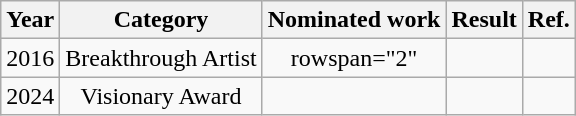<table class="wikitable" style="text-align:center;">
<tr>
<th>Year</th>
<th>Category</th>
<th>Nominated work</th>
<th>Result</th>
<th>Ref.</th>
</tr>
<tr>
<td>2016</td>
<td>Breakthrough Artist</td>
<td>rowspan="2" </td>
<td></td>
<td></td>
</tr>
<tr>
<td>2024</td>
<td>Visionary Award</td>
<td></td>
<td></td>
</tr>
</table>
